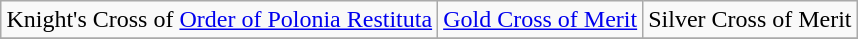<table class="wikitable" style="margin:1em auto; text-align:center;">
<tr>
<td>Knight's Cross of <a href='#'>Order of Polonia Restituta</a></td>
<td><a href='#'>Gold Cross of Merit</a></td>
<td>Silver Cross of Merit</td>
</tr>
<tr>
</tr>
</table>
